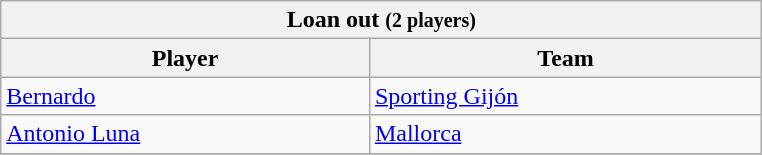<table class="wikitable collapsible collapsed">
<tr>
<th colspan="2" width="500"> <strong>Loan out</strong> <small>(2 players)</small></th>
</tr>
<tr>
<th>Player</th>
<th>Team</th>
</tr>
<tr>
<td> <a href='#'>Bernardo</a></td>
<td> <a href='#'>Sporting Gijón</a></td>
</tr>
<tr>
<td> <a href='#'>Antonio Luna</a></td>
<td> <a href='#'>Mallorca</a></td>
</tr>
<tr>
</tr>
</table>
